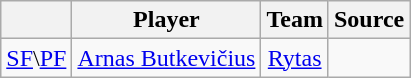<table class="wikitable" style="text-align: center">
<tr>
<th align="center"></th>
<th align="center">Player</th>
<th align="center">Team</th>
<th align="center">Source</th>
</tr>
<tr>
<td align=center><a href='#'>SF</a>\<a href='#'>PF</a></td>
<td> <a href='#'>Arnas Butkevičius</a></td>
<td><a href='#'>Rytas</a></td>
<td></td>
</tr>
</table>
